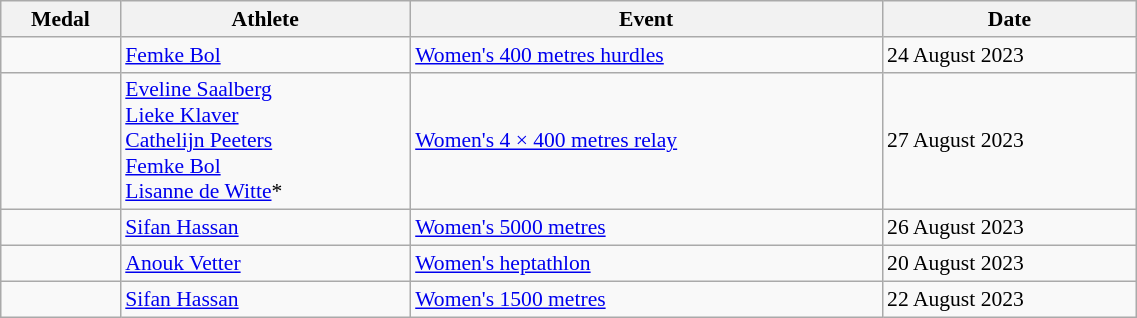<table class="wikitable" style="font-size:90%" width=60%>
<tr>
<th>Medal</th>
<th>Athlete</th>
<th>Event</th>
<th>Date</th>
</tr>
<tr>
<td></td>
<td><a href='#'>Femke Bol</a></td>
<td><a href='#'>Women's 400 metres hurdles</a></td>
<td>24 August 2023</td>
</tr>
<tr>
<td></td>
<td><a href='#'>Eveline Saalberg</a><br><a href='#'>Lieke Klaver</a><br><a href='#'>Cathelijn Peeters</a><br><a href='#'>Femke Bol</a><br><a href='#'>Lisanne de Witte</a>*</td>
<td><a href='#'>Women's 4 × 400 metres relay</a></td>
<td>27 August 2023</td>
</tr>
<tr>
<td></td>
<td><a href='#'>Sifan Hassan</a></td>
<td><a href='#'>Women's 5000 metres</a></td>
<td>26 August 2023</td>
</tr>
<tr>
<td></td>
<td><a href='#'>Anouk Vetter</a></td>
<td><a href='#'>Women's heptathlon</a></td>
<td>20 August 2023</td>
</tr>
<tr>
<td></td>
<td><a href='#'>Sifan Hassan</a></td>
<td><a href='#'>Women's 1500 metres</a></td>
<td>22 August 2023</td>
</tr>
</table>
